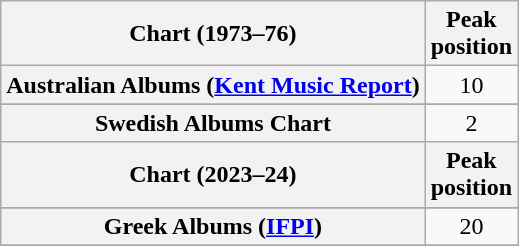<table class="wikitable sortable plainrowheaders" style="text-align:center;">
<tr>
<th scope="col">Chart (1973–76)</th>
<th scope="col">Peak<br>position</th>
</tr>
<tr>
<th scope="row">Australian Albums (<a href='#'>Kent Music Report</a>)</th>
<td>10</td>
</tr>
<tr>
</tr>
<tr>
</tr>
<tr>
<th scope="row">Swedish Albums Chart</th>
<td>2</td>
</tr>
<tr>
<th scope="col">Chart (2023–24)</th>
<th scope="col">Peak<br>position</th>
</tr>
<tr>
</tr>
<tr>
<th scope="row">Greek Albums (<a href='#'>IFPI</a>)</th>
<td>20</td>
</tr>
<tr>
</tr>
</table>
